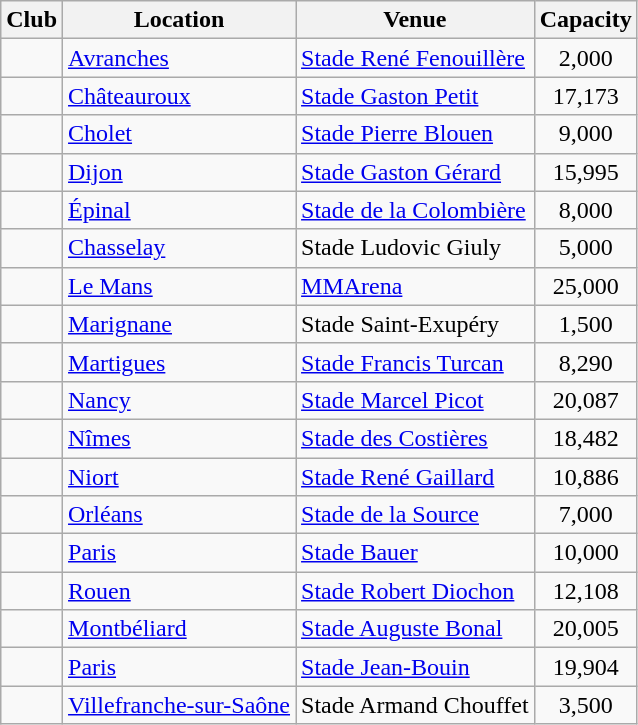<table class="wikitable sortable">
<tr>
<th>Club</th>
<th>Location</th>
<th>Venue</th>
<th>Capacity</th>
</tr>
<tr>
<td></td>
<td><a href='#'>Avranches</a></td>
<td><a href='#'>Stade René Fenouillère</a></td>
<td align="center">2,000</td>
</tr>
<tr>
<td></td>
<td><a href='#'>Châteauroux</a></td>
<td><a href='#'>Stade Gaston Petit</a></td>
<td align="center">17,173</td>
</tr>
<tr>
<td></td>
<td><a href='#'>Cholet</a></td>
<td><a href='#'>Stade Pierre Blouen</a></td>
<td align="center">9,000</td>
</tr>
<tr>
<td></td>
<td><a href='#'>Dijon</a></td>
<td><a href='#'>Stade Gaston Gérard</a></td>
<td style="text-align:center;">15,995</td>
</tr>
<tr>
<td></td>
<td><a href='#'>Épinal</a></td>
<td><a href='#'>Stade de la Colombière</a></td>
<td style="text-align:center;">8,000</td>
</tr>
<tr>
<td></td>
<td><a href='#'>Chasselay</a></td>
<td>Stade Ludovic Giuly</td>
<td style="text-align:center;">5,000</td>
</tr>
<tr>
<td></td>
<td><a href='#'>Le Mans</a></td>
<td><a href='#'>MMArena</a></td>
<td align="center">25,000</td>
</tr>
<tr>
<td></td>
<td><a href='#'>Marignane</a></td>
<td>Stade Saint-Exupéry</td>
<td align="center">1,500</td>
</tr>
<tr>
<td></td>
<td><a href='#'>Martigues</a></td>
<td><a href='#'>Stade Francis Turcan</a></td>
<td align="center">8,290</td>
</tr>
<tr>
<td></td>
<td><a href='#'>Nancy</a></td>
<td><a href='#'>Stade Marcel Picot</a></td>
<td align="center">20,087</td>
</tr>
<tr>
<td></td>
<td><a href='#'>Nîmes</a></td>
<td><a href='#'>Stade des Costières</a></td>
<td style="text-align:center;">18,482</td>
</tr>
<tr>
<td></td>
<td><a href='#'>Niort</a></td>
<td><a href='#'>Stade René Gaillard</a></td>
<td style="text-align:center;">10,886</td>
</tr>
<tr>
<td></td>
<td><a href='#'>Orléans</a></td>
<td><a href='#'>Stade de la Source</a></td>
<td style=text-align:center;>7,000</td>
</tr>
<tr>
<td></td>
<td><a href='#'>Paris</a> </td>
<td><a href='#'>Stade Bauer</a></td>
<td style="text-align:center;">10,000</td>
</tr>
<tr>
<td></td>
<td><a href='#'>Rouen</a></td>
<td><a href='#'>Stade Robert Diochon</a></td>
<td align="center">12,108</td>
</tr>
<tr>
<td></td>
<td><a href='#'>Montbéliard</a></td>
<td><a href='#'>Stade Auguste Bonal</a></td>
<td style="text-align:center;">20,005</td>
</tr>
<tr>
<td></td>
<td><a href='#'>Paris</a> </td>
<td><a href='#'>Stade Jean-Bouin</a></td>
<td align="center">19,904</td>
</tr>
<tr>
<td></td>
<td><a href='#'>Villefranche-sur-Saône</a></td>
<td>Stade Armand Chouffet</td>
<td align="center">3,500</td>
</tr>
</table>
